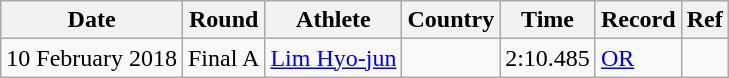<table class="wikitable">
<tr>
<th>Date</th>
<th>Round</th>
<th>Athlete</th>
<th>Country</th>
<th>Time</th>
<th>Record</th>
<th>Ref</th>
</tr>
<tr>
<td>10 February 2018</td>
<td>Final A</td>
<td><a href='#'>Lim Hyo-jun</a></td>
<td></td>
<td>2:10.485</td>
<td><a href='#'>OR</a></td>
<td align=center></td>
</tr>
</table>
